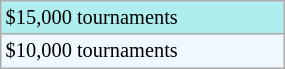<table class="wikitable"  style="font-size:85%; width:15%;">
<tr style="background:#afeeee;">
<td>$15,000 tournaments</td>
</tr>
<tr style="background:#f0f8ff;">
<td>$10,000 tournaments</td>
</tr>
</table>
